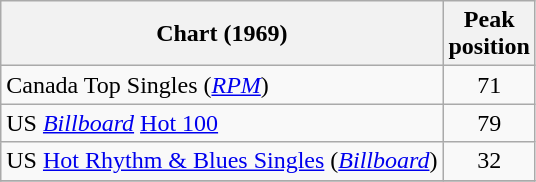<table class="wikitable sortable">
<tr>
<th align="left">Chart (1969)</th>
<th align="center">Peak<br>position</th>
</tr>
<tr>
<td align="left">Canada Top Singles (<em><a href='#'>RPM</a></em>)</td>
<td align="center">71</td>
</tr>
<tr>
<td align="left">US <em><a href='#'>Billboard</a></em> <a href='#'>Hot 100</a></td>
<td align="center">79</td>
</tr>
<tr>
<td align="left">US <a href='#'>Hot Rhythm & Blues Singles</a> (<em><a href='#'>Billboard</a></em>)</td>
<td align="center">32</td>
</tr>
<tr>
</tr>
</table>
